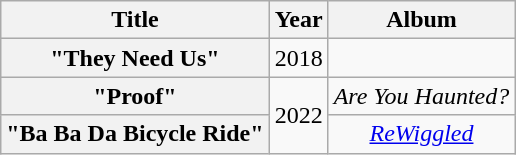<table class="wikitable plainrowheaders" style="text-align:center;">
<tr>
<th scope="col">Title</th>
<th scope="col">Year</th>
<th scope="col">Album</th>
</tr>
<tr>
<th scope="row">"They Need Us"<br></th>
<td>2018</td>
<td></td>
</tr>
<tr>
<th scope="row">"Proof" <br></th>
<td rowspan="2">2022</td>
<td><em>Are You Haunted?</em></td>
</tr>
<tr>
<th scope="row">"Ba Ba Da Bicycle Ride" <br></th>
<td><em><a href='#'>ReWiggled</a></em></td>
</tr>
</table>
